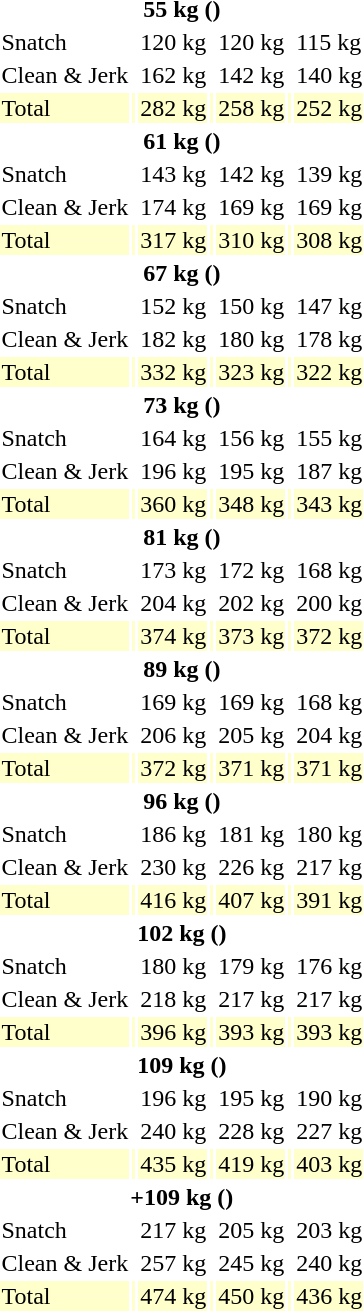<table>
<tr>
<th colspan=7>55 kg ()</th>
</tr>
<tr>
<td>Snatch</td>
<td></td>
<td>120 kg</td>
<td></td>
<td>120 kg</td>
<td></td>
<td>115 kg</td>
</tr>
<tr>
<td>Clean & Jerk</td>
<td></td>
<td>162 kg<br></td>
<td></td>
<td>142 kg</td>
<td></td>
<td>140 kg</td>
</tr>
<tr bgcolor=ffffcc>
<td>Total</td>
<td></td>
<td>282 kg</td>
<td></td>
<td>258 kg</td>
<td></td>
<td>252 kg</td>
</tr>
<tr>
<th colspan=7>61 kg ()</th>
</tr>
<tr>
<td>Snatch</td>
<td></td>
<td>143 kg</td>
<td></td>
<td>142 kg</td>
<td></td>
<td>139 kg</td>
</tr>
<tr>
<td>Clean & Jerk</td>
<td></td>
<td>174 kg<br></td>
<td></td>
<td>169 kg</td>
<td></td>
<td>169 kg</td>
</tr>
<tr bgcolor=ffffcc>
<td>Total</td>
<td></td>
<td>317 kg<br></td>
<td></td>
<td>310 kg</td>
<td></td>
<td>308 kg</td>
</tr>
<tr>
<th colspan=7>67 kg ()</th>
</tr>
<tr>
<td>Snatch</td>
<td></td>
<td>152 kg</td>
<td></td>
<td>150 kg</td>
<td></td>
<td>147 kg</td>
</tr>
<tr>
<td>Clean & Jerk</td>
<td></td>
<td>182 kg</td>
<td></td>
<td>180 kg</td>
<td></td>
<td>178 kg</td>
</tr>
<tr bgcolor=ffffcc>
<td>Total</td>
<td></td>
<td>332 kg<br></td>
<td></td>
<td>323 kg</td>
<td></td>
<td>322 kg</td>
</tr>
<tr>
<th colspan=7>73 kg ()</th>
</tr>
<tr>
<td>Snatch</td>
<td></td>
<td>164 kg<br></td>
<td></td>
<td>156 kg</td>
<td></td>
<td>155 kg</td>
</tr>
<tr>
<td>Clean & Jerk</td>
<td></td>
<td>196 kg<br></td>
<td></td>
<td>195 kg</td>
<td></td>
<td>187 kg</td>
</tr>
<tr bgcolor=ffffcc>
<td>Total</td>
<td></td>
<td>360 kg<br></td>
<td></td>
<td>348 kg</td>
<td></td>
<td>343 kg</td>
</tr>
<tr>
<th colspan=7>81 kg ()</th>
</tr>
<tr>
<td>Snatch</td>
<td></td>
<td>173 kg<br></td>
<td></td>
<td>172 kg</td>
<td></td>
<td>168 kg</td>
</tr>
<tr>
<td>Clean & Jerk</td>
<td></td>
<td>204 kg</td>
<td></td>
<td>202 kg</td>
<td></td>
<td>200 kg</td>
</tr>
<tr bgcolor=ffffcc>
<td>Total</td>
<td></td>
<td>374 kg<br></td>
<td></td>
<td>373 kg</td>
<td></td>
<td>372 kg</td>
</tr>
<tr>
<th colspan=7>89 kg ()</th>
</tr>
<tr>
<td>Snatch</td>
<td></td>
<td>169 kg</td>
<td></td>
<td>169 kg</td>
<td></td>
<td>168 kg</td>
</tr>
<tr>
<td>Clean & Jerk</td>
<td></td>
<td>206 kg</td>
<td></td>
<td>205 kg</td>
<td></td>
<td>204 kg</td>
</tr>
<tr bgcolor=ffffcc>
<td>Total</td>
<td></td>
<td>372 kg</td>
<td></td>
<td>371 kg</td>
<td></td>
<td>371 kg</td>
</tr>
<tr>
<th colspan=7>96 kg ()</th>
</tr>
<tr>
<td>Snatch</td>
<td></td>
<td>186 kg<br></td>
<td></td>
<td>181 kg</td>
<td></td>
<td>180 kg</td>
</tr>
<tr>
<td>Clean & Jerk</td>
<td></td>
<td>230 kg<br></td>
<td></td>
<td>226 kg</td>
<td></td>
<td>217 kg</td>
</tr>
<tr bgcolor=ffffcc>
<td>Total</td>
<td></td>
<td>416 kg<br></td>
<td></td>
<td>407 kg</td>
<td></td>
<td>391 kg</td>
</tr>
<tr>
<th colspan=7>102 kg ()</th>
</tr>
<tr>
<td>Snatch</td>
<td></td>
<td>180 kg</td>
<td></td>
<td>179 kg</td>
<td></td>
<td>176 kg</td>
</tr>
<tr>
<td>Clean & Jerk</td>
<td></td>
<td>218 kg</td>
<td></td>
<td>217 kg</td>
<td></td>
<td>217 kg</td>
</tr>
<tr bgcolor=ffffcc>
<td>Total</td>
<td></td>
<td>396 kg</td>
<td></td>
<td>393 kg</td>
<td></td>
<td>393 kg</td>
</tr>
<tr>
<th colspan=7>109 kg ()</th>
</tr>
<tr>
<td>Snatch</td>
<td></td>
<td>196 kg</td>
<td></td>
<td>195 kg</td>
<td></td>
<td>190 kg</td>
</tr>
<tr>
<td>Clean & Jerk</td>
<td></td>
<td>240 kg<br></td>
<td></td>
<td>228 kg</td>
<td></td>
<td>227 kg</td>
</tr>
<tr bgcolor=ffffcc>
<td>Total</td>
<td></td>
<td>435 kg<br></td>
<td></td>
<td>419 kg</td>
<td></td>
<td>403 kg</td>
</tr>
<tr>
<th colspan=7>+109 kg ()</th>
</tr>
<tr>
<td>Snatch</td>
<td></td>
<td>217 kg<br></td>
<td></td>
<td>205 kg</td>
<td></td>
<td>203 kg</td>
</tr>
<tr>
<td>Clean & Jerk</td>
<td></td>
<td>257 kg<br></td>
<td></td>
<td>245 kg</td>
<td></td>
<td>240 kg</td>
</tr>
<tr bgcolor=ffffcc>
<td>Total</td>
<td></td>
<td>474 kg<br></td>
<td></td>
<td>450 kg</td>
<td></td>
<td>436 kg</td>
</tr>
</table>
